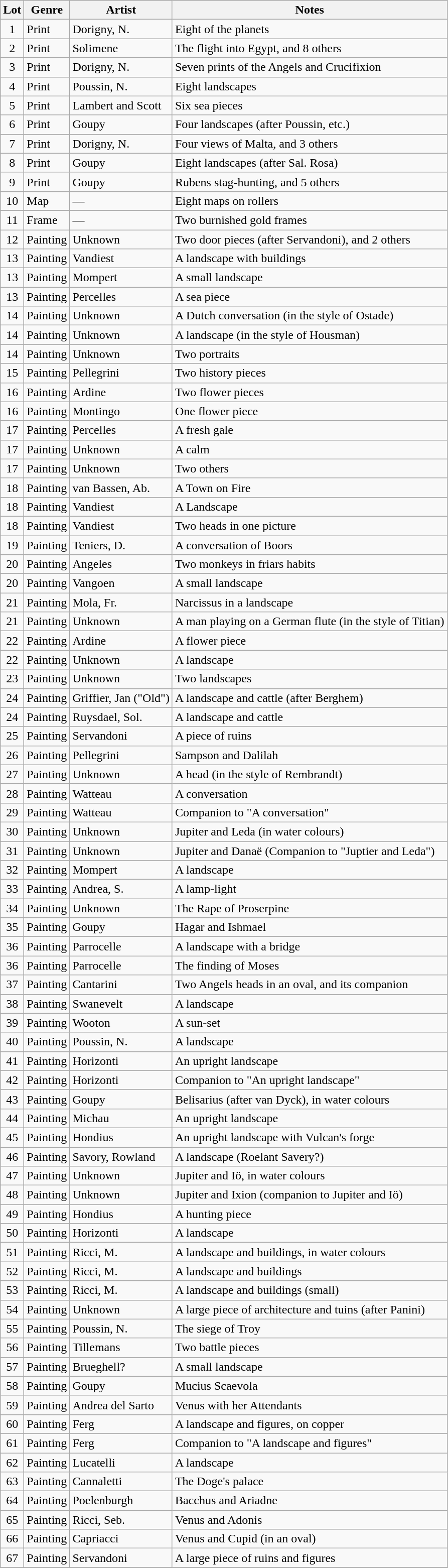<table class="wikitable sortable">
<tr>
<th>Lot</th>
<th>Genre</th>
<th>Artist</th>
<th class="unsortable">Notes</th>
</tr>
<tr>
<td align="center">1</td>
<td>Print</td>
<td>Dorigny, N.</td>
<td>Eight of the planets</td>
</tr>
<tr>
<td align="center">2</td>
<td>Print</td>
<td>Solimene</td>
<td>The flight into Egypt, and 8 others</td>
</tr>
<tr>
<td align="center">3</td>
<td>Print</td>
<td>Dorigny, N.</td>
<td>Seven prints of the Angels and Crucifixion</td>
</tr>
<tr>
<td align="center">4</td>
<td>Print</td>
<td>Poussin, N.</td>
<td>Eight landscapes</td>
</tr>
<tr>
<td align="center">5</td>
<td>Print</td>
<td>Lambert and Scott</td>
<td>Six sea pieces</td>
</tr>
<tr>
<td align="center">6</td>
<td>Print</td>
<td>Goupy</td>
<td>Four landscapes (after Poussin, etc.)</td>
</tr>
<tr>
<td align="center">7</td>
<td>Print</td>
<td>Dorigny, N.</td>
<td>Four views of Malta, and 3 others</td>
</tr>
<tr>
<td align="center">8</td>
<td>Print</td>
<td>Goupy</td>
<td>Eight landscapes (after Sal. Rosa)</td>
</tr>
<tr>
<td align="center">9</td>
<td>Print</td>
<td>Goupy</td>
<td>Rubens stag-hunting, and 5 others</td>
</tr>
<tr>
<td align="center">10</td>
<td>Map</td>
<td>—</td>
<td>Eight maps on rollers</td>
</tr>
<tr>
<td align="center">11</td>
<td>Frame</td>
<td>—</td>
<td>Two burnished gold frames</td>
</tr>
<tr>
<td align="center">12</td>
<td>Painting</td>
<td>Unknown</td>
<td>Two door pieces (after Servandoni), and 2 others</td>
</tr>
<tr>
<td align="center">13</td>
<td>Painting</td>
<td>Vandiest</td>
<td>A landscape with buildings</td>
</tr>
<tr>
<td align="center">13</td>
<td>Painting</td>
<td>Mompert</td>
<td>A small landscape</td>
</tr>
<tr>
<td align="center">13</td>
<td>Painting</td>
<td>Percelles</td>
<td>A sea piece</td>
</tr>
<tr>
<td align="center">14</td>
<td>Painting</td>
<td>Unknown</td>
<td>A Dutch conversation (in the style of Ostade)</td>
</tr>
<tr>
<td align="center">14</td>
<td>Painting</td>
<td>Unknown</td>
<td>A landscape (in the style of Housman)</td>
</tr>
<tr>
<td align="center">14</td>
<td>Painting</td>
<td>Unknown</td>
<td>Two portraits</td>
</tr>
<tr>
<td align="center">15</td>
<td>Painting</td>
<td>Pellegrini</td>
<td>Two history pieces</td>
</tr>
<tr>
<td align="center">16</td>
<td>Painting</td>
<td>Ardine</td>
<td>Two flower pieces</td>
</tr>
<tr>
<td align="center">16</td>
<td>Painting</td>
<td>Montingo</td>
<td>One flower piece</td>
</tr>
<tr>
<td align="center">17</td>
<td>Painting</td>
<td>Percelles</td>
<td>A fresh gale</td>
</tr>
<tr>
<td align="center">17</td>
<td>Painting</td>
<td>Unknown</td>
<td>A calm</td>
</tr>
<tr>
<td align="center">17</td>
<td>Painting</td>
<td>Unknown</td>
<td>Two others</td>
</tr>
<tr>
<td align="center">18</td>
<td>Painting</td>
<td>van Bassen, Ab.</td>
<td>A Town on Fire</td>
</tr>
<tr>
<td align="center">18</td>
<td>Painting</td>
<td>Vandiest</td>
<td>A Landscape</td>
</tr>
<tr>
<td align="center">18</td>
<td>Painting</td>
<td>Vandiest</td>
<td>Two heads in one picture</td>
</tr>
<tr>
<td align="center">19</td>
<td>Painting</td>
<td>Teniers, D.</td>
<td>A conversation of Boors</td>
</tr>
<tr>
<td align="center">20</td>
<td>Painting</td>
<td>Angeles</td>
<td>Two monkeys in friars habits</td>
</tr>
<tr>
<td align="center">20</td>
<td>Painting</td>
<td>Vangoen</td>
<td>A small landscape</td>
</tr>
<tr>
<td align="center">21</td>
<td>Painting</td>
<td>Mola, Fr.</td>
<td>Narcissus in a landscape</td>
</tr>
<tr>
<td align="center">21</td>
<td>Painting</td>
<td>Unknown</td>
<td>A man playing on a German flute (in the style of Titian)</td>
</tr>
<tr>
<td align="center">22</td>
<td>Painting</td>
<td>Ardine</td>
<td>A flower piece</td>
</tr>
<tr>
<td align="center">22</td>
<td>Painting</td>
<td>Unknown</td>
<td>A landscape</td>
</tr>
<tr>
<td align="center">23</td>
<td>Painting</td>
<td>Unknown</td>
<td>Two landscapes</td>
</tr>
<tr>
<td align="center">24</td>
<td>Painting</td>
<td>Griffier, Jan ("Old")</td>
<td>A landscape and cattle (after Berghem)</td>
</tr>
<tr>
<td align="center">24</td>
<td>Painting</td>
<td>Ruysdael, Sol.</td>
<td>A landscape and cattle</td>
</tr>
<tr>
<td align="center">25</td>
<td>Painting</td>
<td>Servandoni</td>
<td>A piece of ruins</td>
</tr>
<tr>
<td align="center">26</td>
<td>Painting</td>
<td>Pellegrini</td>
<td>Sampson and Dalilah</td>
</tr>
<tr>
<td align="center">27</td>
<td>Painting</td>
<td>Unknown</td>
<td>A head (in the style of Rembrandt)</td>
</tr>
<tr>
<td align="center">28</td>
<td>Painting</td>
<td>Watteau</td>
<td>A conversation</td>
</tr>
<tr>
<td align="center">29</td>
<td>Painting</td>
<td>Watteau</td>
<td>Companion to "A conversation"</td>
</tr>
<tr>
<td align="center">30</td>
<td>Painting</td>
<td>Unknown</td>
<td>Jupiter and Leda (in water colours)</td>
</tr>
<tr>
<td align="center">31</td>
<td>Painting</td>
<td>Unknown</td>
<td>Jupiter and Danaë (Companion to "Juptier and Leda")</td>
</tr>
<tr>
<td align="center">32</td>
<td>Painting</td>
<td>Mompert</td>
<td>A landscape</td>
</tr>
<tr>
<td align="center">33</td>
<td>Painting</td>
<td>Andrea, S.</td>
<td>A lamp-light</td>
</tr>
<tr>
<td align="center">34</td>
<td>Painting</td>
<td>Unknown</td>
<td>The Rape of Proserpine</td>
</tr>
<tr>
<td align="center">35</td>
<td>Painting</td>
<td>Goupy</td>
<td>Hagar and Ishmael</td>
</tr>
<tr>
<td align="center">36</td>
<td>Painting</td>
<td>Parrocelle</td>
<td>A landscape with a bridge</td>
</tr>
<tr>
<td align="center">36</td>
<td>Painting</td>
<td>Parrocelle</td>
<td>The finding of Moses</td>
</tr>
<tr>
<td align="center">37</td>
<td>Painting</td>
<td>Cantarini</td>
<td>Two Angels heads in an oval, and its companion</td>
</tr>
<tr>
<td align="center">38</td>
<td>Painting</td>
<td>Swanevelt</td>
<td>A landscape</td>
</tr>
<tr>
<td align="center">39</td>
<td>Painting</td>
<td>Wooton</td>
<td>A sun-set</td>
</tr>
<tr>
<td align="center">40</td>
<td>Painting</td>
<td>Poussin, N.</td>
<td>A landscape</td>
</tr>
<tr>
<td align="center">41</td>
<td>Painting</td>
<td>Horizonti</td>
<td>An upright landscape</td>
</tr>
<tr>
<td align="center">42</td>
<td>Painting</td>
<td>Horizonti</td>
<td>Companion to "An upright landscape"</td>
</tr>
<tr>
<td align="center">43</td>
<td>Painting</td>
<td>Goupy</td>
<td>Belisarius (after van Dyck), in water colours</td>
</tr>
<tr>
<td align="center">44</td>
<td>Painting</td>
<td>Michau</td>
<td>An upright landscape</td>
</tr>
<tr>
<td align="center">45</td>
<td>Painting</td>
<td>Hondius</td>
<td>An upright landscape with Vulcan's forge</td>
</tr>
<tr>
<td align="center">46</td>
<td>Painting</td>
<td>Savory, Rowland</td>
<td>A landscape (Roelant Savery?)</td>
</tr>
<tr>
<td align="center">47</td>
<td>Painting</td>
<td>Unknown</td>
<td>Jupiter and Iö, in water colours</td>
</tr>
<tr>
<td align="center">48</td>
<td>Painting</td>
<td>Unknown</td>
<td>Jupiter and Ixion (companion to Jupiter and Iö)</td>
</tr>
<tr>
<td align="center">49</td>
<td>Painting</td>
<td>Hondius</td>
<td>A hunting piece</td>
</tr>
<tr>
<td align="center">50</td>
<td>Painting</td>
<td>Horizonti</td>
<td>A landscape</td>
</tr>
<tr>
<td align="center">51</td>
<td>Painting</td>
<td>Ricci, M.</td>
<td>A landscape and buildings, in water colours</td>
</tr>
<tr>
<td align="center">52</td>
<td>Painting</td>
<td>Ricci, M.</td>
<td>A landscape and buildings</td>
</tr>
<tr>
<td align="center">53</td>
<td>Painting</td>
<td>Ricci, M.</td>
<td>A landscape and buildings (small)</td>
</tr>
<tr>
<td align="center">54</td>
<td>Painting</td>
<td>Unknown</td>
<td>A large piece of architecture and tuins (after Panini)</td>
</tr>
<tr>
<td align="center">55</td>
<td>Painting</td>
<td>Poussin, N.</td>
<td>The siege of Troy</td>
</tr>
<tr>
<td align="center">56</td>
<td>Painting</td>
<td>Tillemans</td>
<td>Two battle pieces</td>
</tr>
<tr>
<td align="center">57</td>
<td>Painting</td>
<td>Brueghell?</td>
<td>A small landscape</td>
</tr>
<tr>
<td align="center">58</td>
<td>Painting</td>
<td>Goupy</td>
<td>Mucius Scaevola</td>
</tr>
<tr>
<td align="center">59</td>
<td>Painting</td>
<td>Andrea del Sarto</td>
<td>Venus with her Attendants</td>
</tr>
<tr>
<td align="center">60</td>
<td>Painting</td>
<td>Ferg</td>
<td>A landscape and figures, on copper</td>
</tr>
<tr>
<td align="center">61</td>
<td>Painting</td>
<td>Ferg</td>
<td>Companion to "A landscape and figures"</td>
</tr>
<tr>
<td align="center">62</td>
<td>Painting</td>
<td>Lucatelli</td>
<td>A landscape</td>
</tr>
<tr>
<td align="center">63</td>
<td>Painting</td>
<td>Cannaletti</td>
<td>The Doge's palace</td>
</tr>
<tr>
<td align="center">64</td>
<td>Painting</td>
<td>Poelenburgh</td>
<td>Bacchus and Ariadne</td>
</tr>
<tr>
<td align="center">65</td>
<td>Painting</td>
<td>Ricci, Seb.</td>
<td>Venus and Adonis</td>
</tr>
<tr>
<td align="center">66</td>
<td>Painting</td>
<td>Capriacci</td>
<td>Venus and Cupid (in an oval)</td>
</tr>
<tr>
<td align="center">67</td>
<td>Painting</td>
<td>Servandoni</td>
<td>A large piece of ruins and figures</td>
</tr>
<tr>
</tr>
</table>
